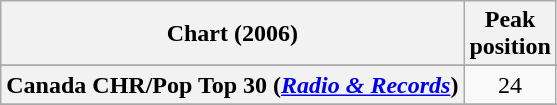<table class="wikitable sortable plainrowheaders" style="text-align:center">
<tr>
<th scope="col">Chart (2006)</th>
<th scope="col">Peak<br>position</th>
</tr>
<tr>
</tr>
<tr>
</tr>
<tr>
<th scope="row">Canada CHR/Pop Top 30 (<em><a href='#'>Radio & Records</a></em>)</th>
<td>24</td>
</tr>
<tr>
</tr>
<tr>
</tr>
<tr>
</tr>
<tr>
</tr>
<tr>
</tr>
</table>
